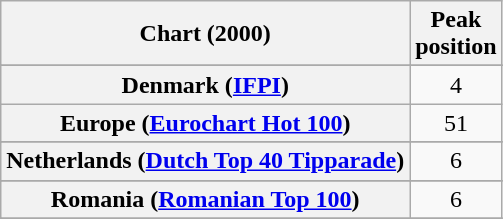<table class="wikitable sortable plainrowheaders" style="text-align:center">
<tr>
<th>Chart (2000)</th>
<th>Peak<br>position</th>
</tr>
<tr>
</tr>
<tr>
</tr>
<tr>
<th scope="row">Denmark (<a href='#'>IFPI</a>)</th>
<td>4</td>
</tr>
<tr>
<th scope="row">Europe (<a href='#'>Eurochart Hot 100</a>)</th>
<td>51</td>
</tr>
<tr>
</tr>
<tr>
</tr>
<tr>
</tr>
<tr>
<th scope="row">Netherlands (<a href='#'>Dutch Top 40 Tipparade</a>)</th>
<td>6</td>
</tr>
<tr>
</tr>
<tr>
</tr>
<tr>
<th scope="row">Romania (<a href='#'>Romanian Top 100</a>)</th>
<td>6</td>
</tr>
<tr>
</tr>
<tr>
</tr>
<tr>
</tr>
<tr>
</tr>
<tr>
</tr>
</table>
